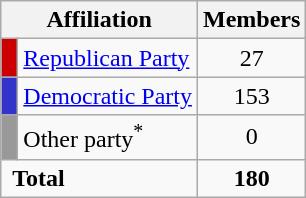<table class=wikitable>
<tr>
<th colspan=2 align=center valign=bottom bgcolor="lightgray">Affiliation</th>
<th valign=bottom bgcolor="lightgray">Members</th>
</tr>
<tr>
<td bgcolor="#CC0000"> </td>
<td><a href='#'>Republican Party</a></td>
<td align=center>27</td>
</tr>
<tr>
<td bgcolor="#3333CC"> </td>
<td><a href='#'>Democratic Party</a></td>
<td align=center>153</td>
</tr>
<tr>
<td bgcolor="#999999"> </td>
<td>Other party<sup>*</sup></td>
<td align=center>0</td>
</tr>
<tr>
<td colspan=2> <strong>Total</strong></td>
<td align=center><strong>180</strong></td>
</tr>
</table>
